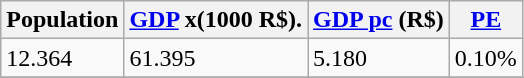<table class="wikitable" border="1">
<tr>
<th>Population</th>
<th><a href='#'>GDP</a> x(1000 R$).</th>
<th><a href='#'>GDP pc</a> (R$)</th>
<th><a href='#'>PE</a></th>
</tr>
<tr>
<td>12.364</td>
<td>61.395</td>
<td>5.180</td>
<td>0.10%</td>
</tr>
<tr>
</tr>
</table>
